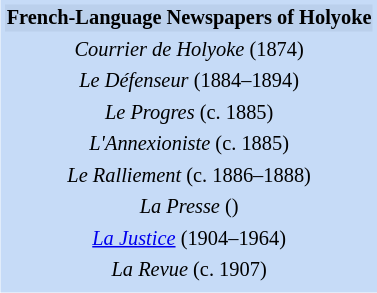<table class="toccolours" style="float: right; margin-right: 1em; margin-left: 0em; margin-bottom: 1em; font-size: 85%; background:#c6dbf7; color:black; width:fit-content; max-width: 20%;" cellspacing="3">
<tr>
<td colspan="2" style="text-align: center;font-weight:bold;background-color:#bbd0ec;">French-Language Newspapers of Holyoke</td>
</tr>
<tr>
<td style="text-align: center;"><em>Courrier de Holyoke</em> (1874)</td>
</tr>
<tr>
<td style="text-align: center;"><em>Le Défenseur</em> (1884–1894)</td>
</tr>
<tr>
<td style="text-align: center;"><em>Le Progres</em> (c. 1885)</td>
</tr>
<tr>
<td style="text-align: center;"><em>L'Annexioniste</em> (c. 1885)</td>
</tr>
<tr>
<td style="text-align: center;"><em>Le Ralliement</em> (c. 1886–1888)</td>
</tr>
<tr>
<td style="text-align: center;"><em>La Presse</em> ()</td>
</tr>
<tr>
<td style="text-align: center;"><em><a href='#'>La Justice</a></em> (1904–1964)</td>
</tr>
<tr>
<td style="text-align: center;"><em>La Revue</em> (c. 1907)</td>
</tr>
<tr>
</tr>
</table>
